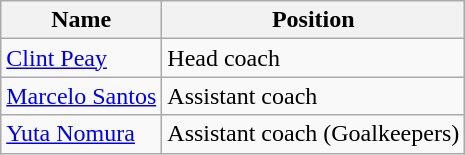<table class="wikitable">
<tr>
<th>Name</th>
<th>Position</th>
</tr>
<tr>
<td> <a href='#'>Clint Peay</a></td>
<td>Head coach</td>
</tr>
<tr>
<td> <a href='#'>Marcelo Santos</a></td>
<td>Assistant coach</td>
</tr>
<tr>
<td> <a href='#'>Yuta Nomura</a></td>
<td>Assistant coach (Goalkeepers)</td>
</tr>
</table>
